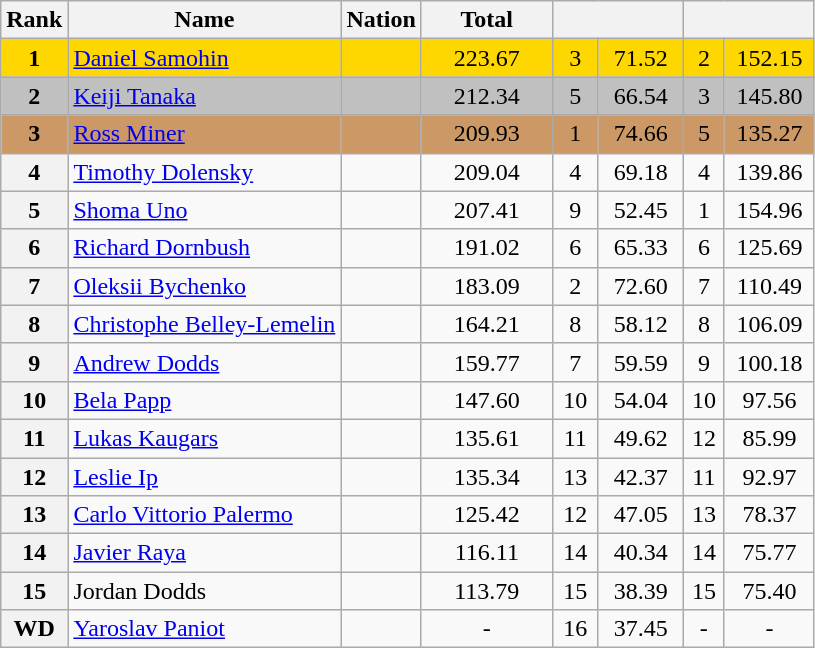<table class="wikitable sortable">
<tr>
<th>Rank</th>
<th>Name</th>
<th>Nation</th>
<th width="80px">Total</th>
<th colspan="2" width="80px"></th>
<th colspan="2" width="80px"></th>
</tr>
<tr bgcolor="gold">
<td align="center"><strong>1</strong></td>
<td><a href='#'>Daniel Samohin</a></td>
<td></td>
<td align="center">223.67</td>
<td align="center">3</td>
<td align="center">71.52</td>
<td align="center">2</td>
<td align="center">152.15</td>
</tr>
<tr bgcolor="silver">
<td align="center"><strong>2</strong></td>
<td><a href='#'>Keiji Tanaka</a></td>
<td></td>
<td align="center">212.34</td>
<td align="center">5</td>
<td align="center">66.54</td>
<td align="center">3</td>
<td align="center">145.80</td>
</tr>
<tr bgcolor="cc9966">
<td align="center"><strong>3</strong></td>
<td><a href='#'>Ross Miner</a></td>
<td></td>
<td align="center">209.93</td>
<td align="center">1</td>
<td align="center">74.66</td>
<td align="center">5</td>
<td align="center">135.27</td>
</tr>
<tr>
<th>4</th>
<td><a href='#'>Timothy Dolensky</a></td>
<td></td>
<td align="center">209.04</td>
<td align="center">4</td>
<td align="center">69.18</td>
<td align="center">4</td>
<td align="center">139.86</td>
</tr>
<tr>
<th>5</th>
<td><a href='#'>Shoma Uno</a></td>
<td></td>
<td align="center">207.41</td>
<td align="center">9</td>
<td align="center">52.45</td>
<td align="center">1</td>
<td align="center">154.96</td>
</tr>
<tr>
<th>6</th>
<td><a href='#'>Richard Dornbush</a></td>
<td></td>
<td align="center">191.02</td>
<td align="center">6</td>
<td align="center">65.33</td>
<td align="center">6</td>
<td align="center">125.69</td>
</tr>
<tr>
<th>7</th>
<td><a href='#'>Oleksii Bychenko</a></td>
<td></td>
<td align="center">183.09</td>
<td align="center">2</td>
<td align="center">72.60</td>
<td align="center">7</td>
<td align="center">110.49</td>
</tr>
<tr>
<th>8</th>
<td><a href='#'>Christophe Belley-Lemelin</a></td>
<td></td>
<td align="center">164.21</td>
<td align="center">8</td>
<td align="center">58.12</td>
<td align="center">8</td>
<td align="center">106.09</td>
</tr>
<tr>
<th>9</th>
<td><a href='#'>Andrew Dodds</a></td>
<td></td>
<td align="center">159.77</td>
<td align="center">7</td>
<td align="center">59.59</td>
<td align="center">9</td>
<td align="center">100.18</td>
</tr>
<tr>
<th>10</th>
<td><a href='#'>Bela Papp</a></td>
<td></td>
<td align="center">147.60</td>
<td align="center">10</td>
<td align="center">54.04</td>
<td align="center">10</td>
<td align="center">97.56</td>
</tr>
<tr>
<th>11</th>
<td><a href='#'>Lukas Kaugars</a></td>
<td></td>
<td align="center">135.61</td>
<td align="center">11</td>
<td align="center">49.62</td>
<td align="center">12</td>
<td align="center">85.99</td>
</tr>
<tr>
<th>12</th>
<td><a href='#'>Leslie Ip</a></td>
<td></td>
<td align="center">135.34</td>
<td align="center">13</td>
<td align="center">42.37</td>
<td align="center">11</td>
<td align="center">92.97</td>
</tr>
<tr>
<th>13</th>
<td><a href='#'>Carlo Vittorio Palermo</a></td>
<td></td>
<td align="center">125.42</td>
<td align="center">12</td>
<td align="center">47.05</td>
<td align="center">13</td>
<td align="center">78.37</td>
</tr>
<tr>
<th>14</th>
<td><a href='#'>Javier Raya</a></td>
<td></td>
<td align="center">116.11</td>
<td align="center">14</td>
<td align="center">40.34</td>
<td align="center">14</td>
<td align="center">75.77</td>
</tr>
<tr>
<th>15</th>
<td>Jordan Dodds</td>
<td></td>
<td align="center">113.79</td>
<td align="center">15</td>
<td align="center">38.39</td>
<td align="center">15</td>
<td align="center">75.40</td>
</tr>
<tr>
<th>WD</th>
<td><a href='#'>Yaroslav Paniot</a></td>
<td></td>
<td align="center">-</td>
<td align="center">16</td>
<td align="center">37.45</td>
<td align="center">-</td>
<td align="center">-</td>
</tr>
</table>
